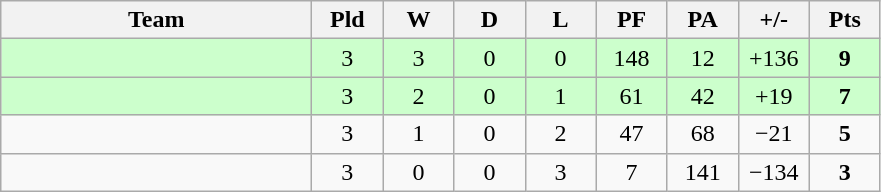<table class="wikitable" style="text-align: center;">
<tr>
<th width="200">Team</th>
<th width="40">Pld</th>
<th width="40">W</th>
<th width="40">D</th>
<th width="40">L</th>
<th width="40">PF</th>
<th width="40">PA</th>
<th width="40">+/-</th>
<th width="40">Pts</th>
</tr>
<tr bgcolor=ccffcc>
<td align=left></td>
<td>3</td>
<td>3</td>
<td>0</td>
<td>0</td>
<td>148</td>
<td>12</td>
<td>+136</td>
<td><strong>9</strong></td>
</tr>
<tr bgcolor=ccffcc>
<td align=left></td>
<td>3</td>
<td>2</td>
<td>0</td>
<td>1</td>
<td>61</td>
<td>42</td>
<td>+19</td>
<td><strong>7</strong></td>
</tr>
<tr>
<td align=left></td>
<td>3</td>
<td>1</td>
<td>0</td>
<td>2</td>
<td>47</td>
<td>68</td>
<td>−21</td>
<td><strong>5</strong></td>
</tr>
<tr>
<td align=left></td>
<td>3</td>
<td>0</td>
<td>0</td>
<td>3</td>
<td>7</td>
<td>141</td>
<td>−134</td>
<td><strong>3</strong></td>
</tr>
</table>
